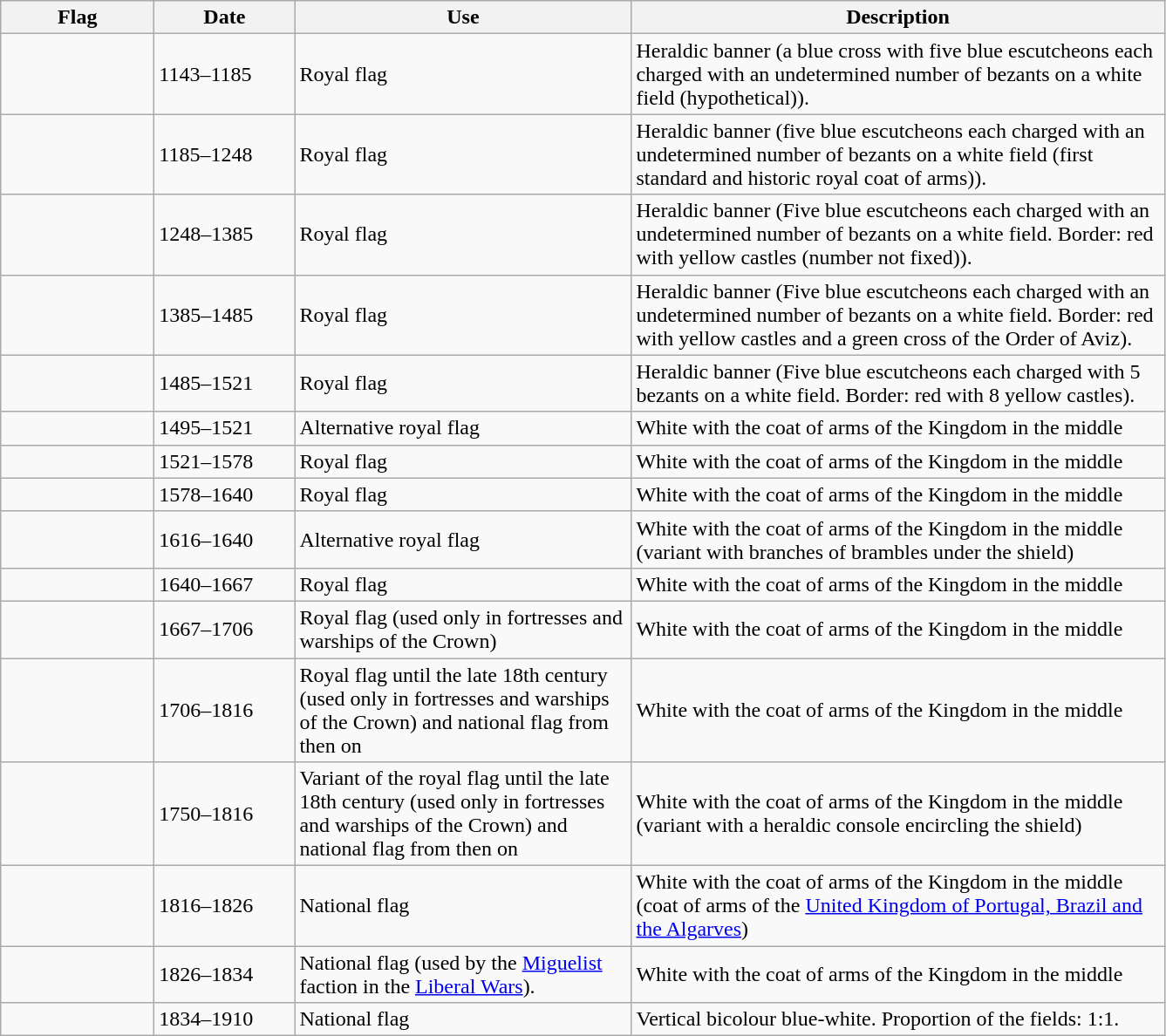<table class="wikitable">
<tr>
<th width="110">Flag</th>
<th width="100">Date</th>
<th width="250">Use</th>
<th width="400">Description</th>
</tr>
<tr>
<td></td>
<td>1143–1185</td>
<td>Royal flag</td>
<td>Heraldic banner (a blue cross with five blue escutcheons each charged with an undetermined number of bezants on a white field (hypothetical)).</td>
</tr>
<tr>
<td></td>
<td>1185–1248</td>
<td>Royal flag</td>
<td>Heraldic banner (five blue escutcheons each charged with an undetermined number of bezants on a white field (first standard and historic royal coat of arms)).</td>
</tr>
<tr>
<td></td>
<td>1248–1385</td>
<td>Royal flag</td>
<td>Heraldic banner (Five blue escutcheons each charged with an undetermined number of bezants on a white field. Border: red with yellow castles (number not fixed)).</td>
</tr>
<tr>
<td></td>
<td>1385–1485</td>
<td>Royal flag</td>
<td>Heraldic banner (Five blue escutcheons each charged with an undetermined number of bezants on a white field. Border: red with yellow castles and a green cross of the Order of Aviz).</td>
</tr>
<tr>
<td></td>
<td>1485–1521</td>
<td>Royal flag</td>
<td>Heraldic banner (Five blue escutcheons each charged with 5 bezants on a white field. Border: red with 8 yellow castles).</td>
</tr>
<tr>
<td></td>
<td>1495–1521</td>
<td>Alternative royal flag</td>
<td>White with the coat of arms of the Kingdom in the middle</td>
</tr>
<tr>
<td></td>
<td>1521–1578</td>
<td>Royal flag</td>
<td>White with the coat of arms of the Kingdom in the middle</td>
</tr>
<tr>
<td></td>
<td>1578–1640</td>
<td>Royal flag</td>
<td>White with the coat of arms of the Kingdom in the middle</td>
</tr>
<tr>
<td></td>
<td>1616–1640</td>
<td>Alternative royal flag</td>
<td>White with the coat of arms of the Kingdom in the middle (variant with branches of brambles under the shield)</td>
</tr>
<tr>
<td></td>
<td>1640–1667</td>
<td>Royal flag</td>
<td>White with the coat of arms of the Kingdom in the middle</td>
</tr>
<tr>
<td></td>
<td>1667–1706</td>
<td>Royal flag (used only in fortresses and warships of the Crown)</td>
<td>White with the coat of arms of the Kingdom in the middle</td>
</tr>
<tr>
<td></td>
<td>1706–1816</td>
<td>Royal flag until the late 18th century (used only in fortresses and warships of the Crown) and national flag from then on</td>
<td>White with the coat of arms of the Kingdom in the middle</td>
</tr>
<tr>
<td></td>
<td>1750–1816</td>
<td>Variant of the royal flag until the late 18th century (used only in fortresses and warships of the Crown) and national flag from then on</td>
<td>White with the coat of arms of the Kingdom in the middle (variant with a heraldic console encircling the shield)</td>
</tr>
<tr>
<td></td>
<td>1816–1826</td>
<td>National flag</td>
<td>White with the coat of arms of the Kingdom in the middle (coat of arms of the <a href='#'>United Kingdom of Portugal, Brazil and the Algarves</a>)</td>
</tr>
<tr>
<td></td>
<td>1826–1834</td>
<td>National flag (used by the <a href='#'>Miguelist</a> faction in the <a href='#'>Liberal Wars</a>).</td>
<td>White with the coat of arms of the Kingdom in the middle</td>
</tr>
<tr>
<td></td>
<td>1834–1910</td>
<td>National flag</td>
<td>Vertical bicolour blue-white. Proportion of the fields: 1:1.</td>
</tr>
</table>
